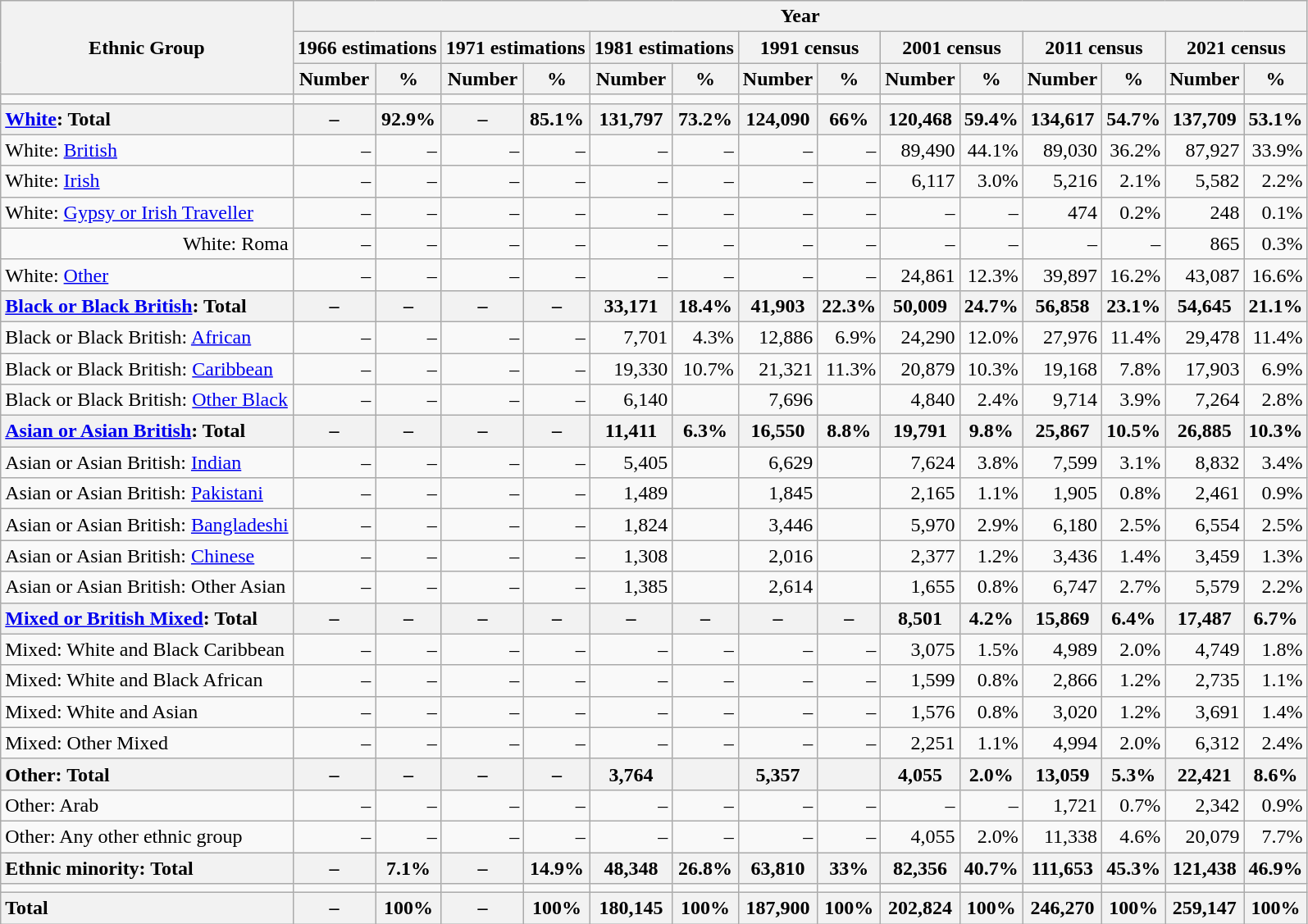<table class="wikitable sortable" style="text-align:right">
<tr>
<th rowspan="3">Ethnic Group</th>
<th colspan="14">Year</th>
</tr>
<tr>
<th colspan="2">1966 estimations</th>
<th colspan="2">1971 estimations</th>
<th colspan="2">1981 estimations</th>
<th colspan="2">1991 census</th>
<th colspan="2">2001 census</th>
<th colspan="2">2011 census</th>
<th colspan="2">2021 census</th>
</tr>
<tr>
<th>Number</th>
<th>%</th>
<th>Number</th>
<th>%</th>
<th>Number</th>
<th>%</th>
<th>Number</th>
<th>%</th>
<th>Number</th>
<th>%</th>
<th>Number</th>
<th>%</th>
<th>Number</th>
<th>%</th>
</tr>
<tr>
<td></td>
<td></td>
<td></td>
<td></td>
<td></td>
<td></td>
<td></td>
<td></td>
<td></td>
<td></td>
<td></td>
<td></td>
<td></td>
<td></td>
<td></td>
</tr>
<tr>
<th style="text-align:left"><a href='#'>White</a>: Total</th>
<th>–</th>
<th>92.9%</th>
<th>–</th>
<th>85.1%</th>
<th>131,797</th>
<th>73.2%</th>
<th>124,090</th>
<th>66%</th>
<th>120,468</th>
<th>59.4%</th>
<th>134,617</th>
<th>54.7%</th>
<th>137,709</th>
<th>53.1%</th>
</tr>
<tr>
<td style="text-align:left">White: <a href='#'>British</a></td>
<td>–</td>
<td>–</td>
<td>–</td>
<td>–</td>
<td>–</td>
<td>–</td>
<td>–</td>
<td>–</td>
<td>89,490</td>
<td>44.1%</td>
<td>89,030</td>
<td>36.2%</td>
<td>87,927</td>
<td>33.9%</td>
</tr>
<tr>
<td style="text-align:left">White: <a href='#'>Irish</a></td>
<td>–</td>
<td>–</td>
<td>–</td>
<td>–</td>
<td>–</td>
<td>–</td>
<td>–</td>
<td>–</td>
<td>6,117</td>
<td>3.0%</td>
<td>5,216</td>
<td>2.1%</td>
<td>5,582</td>
<td>2.2%</td>
</tr>
<tr>
<td style="text-align:left">White: <a href='#'>Gypsy or Irish Traveller</a></td>
<td>–</td>
<td>–</td>
<td>–</td>
<td>–</td>
<td>–</td>
<td>–</td>
<td>–</td>
<td>–</td>
<td>–</td>
<td>–</td>
<td>474</td>
<td>0.2%</td>
<td>248</td>
<td>0.1%</td>
</tr>
<tr>
<td>White: Roma</td>
<td>–</td>
<td>–</td>
<td>–</td>
<td>–</td>
<td>–</td>
<td>–</td>
<td>–</td>
<td>–</td>
<td>–</td>
<td>–</td>
<td>–</td>
<td>–</td>
<td>865</td>
<td>0.3%</td>
</tr>
<tr>
<td style="text-align:left">White: <a href='#'>Other</a></td>
<td>–</td>
<td>–</td>
<td>–</td>
<td>–</td>
<td>–</td>
<td>–</td>
<td>–</td>
<td>–</td>
<td>24,861</td>
<td>12.3%</td>
<td>39,897</td>
<td>16.2%</td>
<td>43,087</td>
<td>16.6%</td>
</tr>
<tr>
<th style="text-align:left"><a href='#'>Black or Black British</a>: Total</th>
<th>–</th>
<th>–</th>
<th>–</th>
<th>–</th>
<th>33,171</th>
<th>18.4%</th>
<th>41,903</th>
<th>22.3%</th>
<th>50,009</th>
<th>24.7%</th>
<th>56,858</th>
<th>23.1%</th>
<th>54,645</th>
<th>21.1%</th>
</tr>
<tr>
<td style="text-align:left">Black or Black British: <a href='#'>African</a></td>
<td>–</td>
<td>–</td>
<td>–</td>
<td>–</td>
<td>7,701</td>
<td>4.3%</td>
<td>12,886</td>
<td>6.9%</td>
<td>24,290</td>
<td>12.0%</td>
<td>27,976</td>
<td>11.4%</td>
<td>29,478</td>
<td>11.4%</td>
</tr>
<tr>
<td style="text-align:left">Black or Black British: <a href='#'>Caribbean</a></td>
<td>–</td>
<td>–</td>
<td>–</td>
<td>–</td>
<td>19,330</td>
<td>10.7%</td>
<td>21,321</td>
<td>11.3%</td>
<td>20,879</td>
<td>10.3%</td>
<td>19,168</td>
<td>7.8%</td>
<td>17,903</td>
<td>6.9%</td>
</tr>
<tr>
<td style="text-align:left">Black or Black British: <a href='#'>Other Black</a></td>
<td>–</td>
<td>–</td>
<td>–</td>
<td>–</td>
<td>6,140</td>
<td></td>
<td>7,696</td>
<td></td>
<td>4,840</td>
<td>2.4%</td>
<td>9,714</td>
<td>3.9%</td>
<td>7,264</td>
<td>2.8%</td>
</tr>
<tr>
<th style="text-align:left"><a href='#'>Asian or Asian British</a>: Total</th>
<th>–</th>
<th>–</th>
<th>–</th>
<th>–</th>
<th>11,411</th>
<th>6.3%</th>
<th>16,550</th>
<th>8.8%</th>
<th>19,791</th>
<th>9.8%</th>
<th>25,867</th>
<th>10.5%</th>
<th>26,885</th>
<th>10.3%</th>
</tr>
<tr>
<td style="text-align:left">Asian or Asian British: <a href='#'>Indian</a></td>
<td>–</td>
<td>–</td>
<td>–</td>
<td>–</td>
<td>5,405</td>
<td></td>
<td>6,629</td>
<td></td>
<td>7,624</td>
<td>3.8%</td>
<td>7,599</td>
<td>3.1%</td>
<td>8,832</td>
<td>3.4%</td>
</tr>
<tr>
<td style="text-align:left">Asian or Asian British: <a href='#'>Pakistani</a></td>
<td>–</td>
<td>–</td>
<td>–</td>
<td>–</td>
<td>1,489</td>
<td></td>
<td>1,845</td>
<td></td>
<td>2,165</td>
<td>1.1%</td>
<td>1,905</td>
<td>0.8%</td>
<td>2,461</td>
<td>0.9%</td>
</tr>
<tr>
<td style="text-align:left">Asian or Asian British: <a href='#'>Bangladeshi</a></td>
<td>–</td>
<td>–</td>
<td>–</td>
<td>–</td>
<td>1,824</td>
<td></td>
<td>3,446</td>
<td></td>
<td>5,970</td>
<td>2.9%</td>
<td>6,180</td>
<td>2.5%</td>
<td>6,554</td>
<td>2.5%</td>
</tr>
<tr>
<td style="text-align:left">Asian or Asian British: <a href='#'>Chinese</a></td>
<td>–</td>
<td>–</td>
<td>–</td>
<td>–</td>
<td>1,308</td>
<td></td>
<td>2,016</td>
<td></td>
<td>2,377</td>
<td>1.2%</td>
<td>3,436</td>
<td>1.4%</td>
<td>3,459</td>
<td>1.3%</td>
</tr>
<tr>
<td style="text-align:left">Asian or Asian British: Other Asian</td>
<td>–</td>
<td>–</td>
<td>–</td>
<td>–</td>
<td>1,385</td>
<td></td>
<td>2,614</td>
<td></td>
<td>1,655</td>
<td>0.8%</td>
<td>6,747</td>
<td>2.7%</td>
<td>5,579</td>
<td>2.2%</td>
</tr>
<tr>
<th style="text-align:left"><a href='#'>Mixed or British Mixed</a>: Total</th>
<th>–</th>
<th>–</th>
<th>–</th>
<th>–</th>
<th>–</th>
<th>–</th>
<th>–</th>
<th>–</th>
<th>8,501</th>
<th>4.2%</th>
<th>15,869</th>
<th>6.4%</th>
<th>17,487</th>
<th>6.7%</th>
</tr>
<tr>
<td style="text-align:left">Mixed: White and Black Caribbean</td>
<td>–</td>
<td>–</td>
<td>–</td>
<td>–</td>
<td>–</td>
<td>–</td>
<td>–</td>
<td>–</td>
<td>3,075</td>
<td>1.5%</td>
<td>4,989</td>
<td>2.0%</td>
<td>4,749</td>
<td>1.8%</td>
</tr>
<tr>
<td style="text-align:left">Mixed: White and Black African</td>
<td>–</td>
<td>–</td>
<td>–</td>
<td>–</td>
<td>–</td>
<td>–</td>
<td>–</td>
<td>–</td>
<td>1,599</td>
<td>0.8%</td>
<td>2,866</td>
<td>1.2%</td>
<td>2,735</td>
<td>1.1%</td>
</tr>
<tr>
<td style="text-align:left">Mixed: White and Asian</td>
<td>–</td>
<td>–</td>
<td>–</td>
<td>–</td>
<td>–</td>
<td>–</td>
<td>–</td>
<td>–</td>
<td>1,576</td>
<td>0.8%</td>
<td>3,020</td>
<td>1.2%</td>
<td>3,691</td>
<td>1.4%</td>
</tr>
<tr>
<td style="text-align:left">Mixed: Other Mixed</td>
<td>–</td>
<td>–</td>
<td>–</td>
<td>–</td>
<td>–</td>
<td>–</td>
<td>–</td>
<td>–</td>
<td>2,251</td>
<td>1.1%</td>
<td>4,994</td>
<td>2.0%</td>
<td>6,312</td>
<td>2.4%</td>
</tr>
<tr>
<th style="text-align:left">Other: Total</th>
<th>–</th>
<th>–</th>
<th>–</th>
<th>–</th>
<th>3,764</th>
<th></th>
<th>5,357</th>
<th></th>
<th>4,055</th>
<th>2.0%</th>
<th>13,059</th>
<th>5.3%</th>
<th>22,421</th>
<th>8.6%</th>
</tr>
<tr>
<td style="text-align:left">Other: Arab</td>
<td>–</td>
<td>–</td>
<td>–</td>
<td>–</td>
<td>–</td>
<td>–</td>
<td>–</td>
<td>–</td>
<td>–</td>
<td>–</td>
<td>1,721</td>
<td>0.7%</td>
<td>2,342</td>
<td>0.9%</td>
</tr>
<tr>
<td style="text-align:left">Other: Any other ethnic group</td>
<td>–</td>
<td>–</td>
<td>–</td>
<td>–</td>
<td>–</td>
<td>–</td>
<td>–</td>
<td>–</td>
<td>4,055</td>
<td>2.0%</td>
<td>11,338</td>
<td>4.6%</td>
<td>20,079</td>
<td>7.7%</td>
</tr>
<tr>
<th style="text-align:left">Ethnic minority: Total</th>
<th>–</th>
<th>7.1%</th>
<th>–</th>
<th>14.9%</th>
<th>48,348</th>
<th>26.8%</th>
<th>63,810</th>
<th>33%</th>
<th>82,356</th>
<th>40.7%</th>
<th>111,653</th>
<th>45.3%</th>
<th>121,438</th>
<th>46.9%</th>
</tr>
<tr>
<td></td>
<td></td>
<td></td>
<td></td>
<td></td>
<td></td>
<td></td>
<td></td>
<td></td>
<td></td>
<td></td>
<td></td>
<td></td>
<td></td>
<td></td>
</tr>
<tr>
<th style="text-align:left">Total</th>
<th>–</th>
<th>100%</th>
<th>–</th>
<th>100%</th>
<th>180,145</th>
<th>100%</th>
<th>187,900</th>
<th>100%</th>
<th>202,824</th>
<th>100%</th>
<th>246,270</th>
<th>100%</th>
<th>259,147</th>
<th>100%</th>
</tr>
</table>
